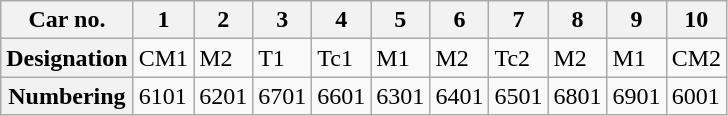<table class="wikitable">
<tr>
<th>Car no.</th>
<th>1</th>
<th>2</th>
<th>3</th>
<th>4</th>
<th>5</th>
<th>6</th>
<th>7</th>
<th>8</th>
<th>9</th>
<th>10</th>
</tr>
<tr>
<th>Designation</th>
<td>CM1</td>
<td>M2</td>
<td>T1</td>
<td>Tc1</td>
<td>M1</td>
<td>M2</td>
<td>Tc2</td>
<td>M2</td>
<td>M1</td>
<td>CM2</td>
</tr>
<tr>
<th>Numbering</th>
<td>6101</td>
<td>6201</td>
<td>6701</td>
<td>6601</td>
<td>6301</td>
<td>6401</td>
<td>6501</td>
<td>6801</td>
<td>6901</td>
<td>6001</td>
</tr>
</table>
